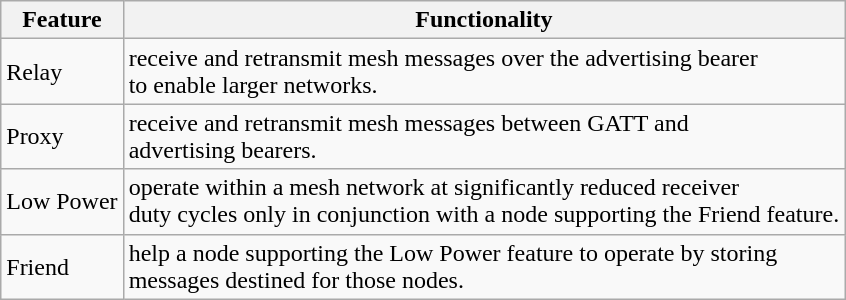<table class="wikitable">
<tr>
<th>Feature</th>
<th>Functionality</th>
</tr>
<tr>
<td>Relay</td>
<td>receive and retransmit mesh messages over the advertising bearer<br>to enable larger networks.</td>
</tr>
<tr>
<td>Proxy</td>
<td>receive and retransmit mesh messages between GATT and<br>advertising bearers.</td>
</tr>
<tr>
<td>Low Power</td>
<td>operate within a mesh network at significantly reduced receiver<br>duty cycles only in conjunction with a node supporting the Friend feature.</td>
</tr>
<tr>
<td>Friend</td>
<td>help a node supporting the Low Power feature to operate by storing<br>messages destined for those nodes.</td>
</tr>
</table>
